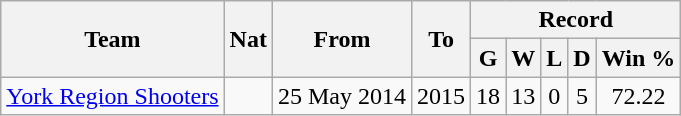<table class="wikitable" style="text-align: center">
<tr>
<th rowspan="2">Team</th>
<th rowspan="2">Nat</th>
<th rowspan="2">From</th>
<th rowspan="2">To</th>
<th colspan="5">Record</th>
</tr>
<tr>
<th>G</th>
<th>W</th>
<th>L</th>
<th>D</th>
<th>Win %</th>
</tr>
<tr>
<td align=left><a href='#'>York Region Shooters</a></td>
<td></td>
<td align=left>25 May 2014</td>
<td align=left>2015</td>
<td>18</td>
<td>13</td>
<td>0</td>
<td>5</td>
<td>72.22</td>
</tr>
</table>
